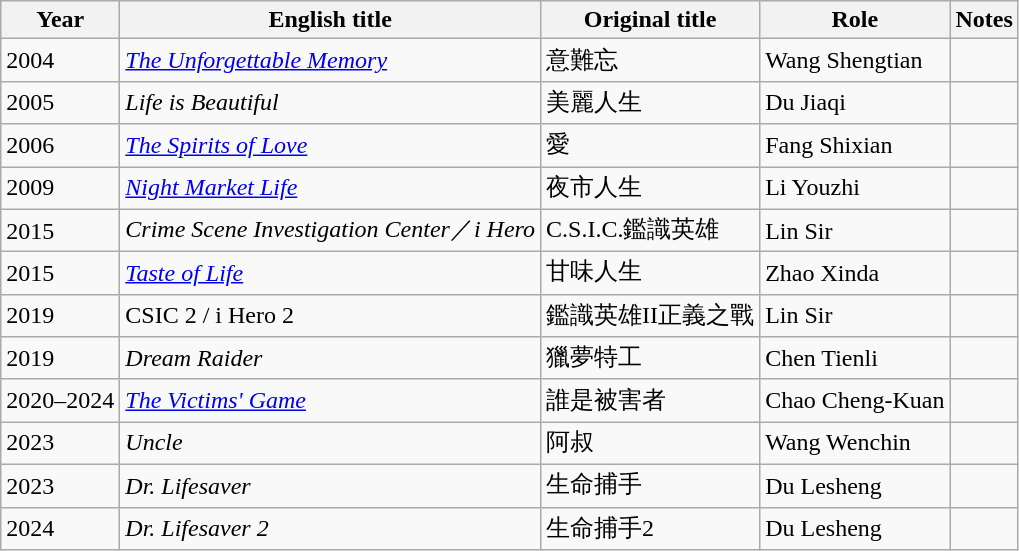<table class="wikitable sortable">
<tr>
<th>Year</th>
<th>English title</th>
<th>Original title</th>
<th>Role</th>
<th class="unsortable">Notes</th>
</tr>
<tr>
<td>2004</td>
<td><em><a href='#'>The Unforgettable Memory</a></em></td>
<td>意難忘</td>
<td>Wang Shengtian</td>
<td></td>
</tr>
<tr>
<td>2005</td>
<td><em>Life is Beautiful</em></td>
<td>美麗人生</td>
<td>Du Jiaqi</td>
<td></td>
</tr>
<tr>
<td>2006</td>
<td><em><a href='#'>The Spirits of Love</a></em></td>
<td>愛</td>
<td>Fang Shixian</td>
<td></td>
</tr>
<tr>
<td>2009</td>
<td><em><a href='#'>Night Market Life</a></em></td>
<td>夜市人生</td>
<td>Li Youzhi</td>
<td></td>
</tr>
<tr>
<td>2015</td>
<td><em>Crime Scene Investigation Center</em>／<em>i Hero</em></td>
<td>C.S.I.C.鑑識英雄</td>
<td>Lin Sir</td>
<td></td>
</tr>
<tr>
<td>2015</td>
<td><em><a href='#'>Taste of Life</a></em></td>
<td>甘味人生</td>
<td>Zhao Xinda</td>
<td></td>
</tr>
<tr>
<td>2019</td>
<td>CSIC 2 / i Hero 2</td>
<td>鑑識英雄II正義之戰</td>
<td>Lin Sir</td>
<td></td>
</tr>
<tr>
<td>2019</td>
<td><em>Dream Raider</em></td>
<td>獵夢特工</td>
<td>Chen Tienli</td>
<td></td>
</tr>
<tr>
<td>2020–2024</td>
<td><em><a href='#'>The Victims' Game</a></em></td>
<td>誰是被害者</td>
<td>Chao Cheng-Kuan</td>
<td></td>
</tr>
<tr>
<td>2023</td>
<td><em>Uncle</em></td>
<td>阿叔</td>
<td>Wang Wenchin</td>
<td></td>
</tr>
<tr>
<td>2023</td>
<td><em>Dr. Lifesaver</em></td>
<td>生命捕手</td>
<td>Du Lesheng</td>
<td></td>
</tr>
<tr>
<td>2024</td>
<td><em>Dr. Lifesaver 2</em></td>
<td>生命捕手2</td>
<td>Du Lesheng</td>
<td></td>
</tr>
</table>
